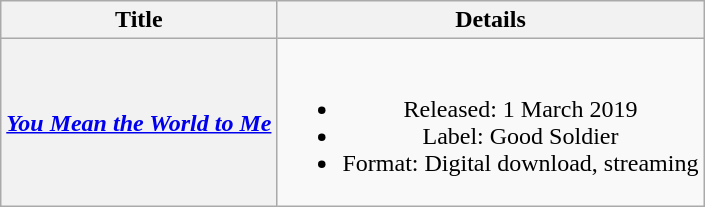<table class="wikitable plainrowheaders" style="text-align:center;">
<tr>
<th scope="col">Title</th>
<th scope="col">Details</th>
</tr>
<tr>
<th scope="row"><em><a href='#'>You Mean the World to Me</a></em></th>
<td><br><ul><li>Released: 1 March 2019</li><li>Label: Good Soldier</li><li>Format: Digital download, streaming</li></ul></td>
</tr>
</table>
